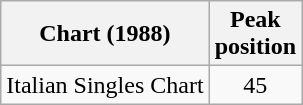<table class="wikitable sortable">
<tr>
<th>Chart (1988)</th>
<th>Peak<br>position</th>
</tr>
<tr>
<td align="left">Italian Singles Chart</td>
<td style="text-align:center;">45</td>
</tr>
</table>
